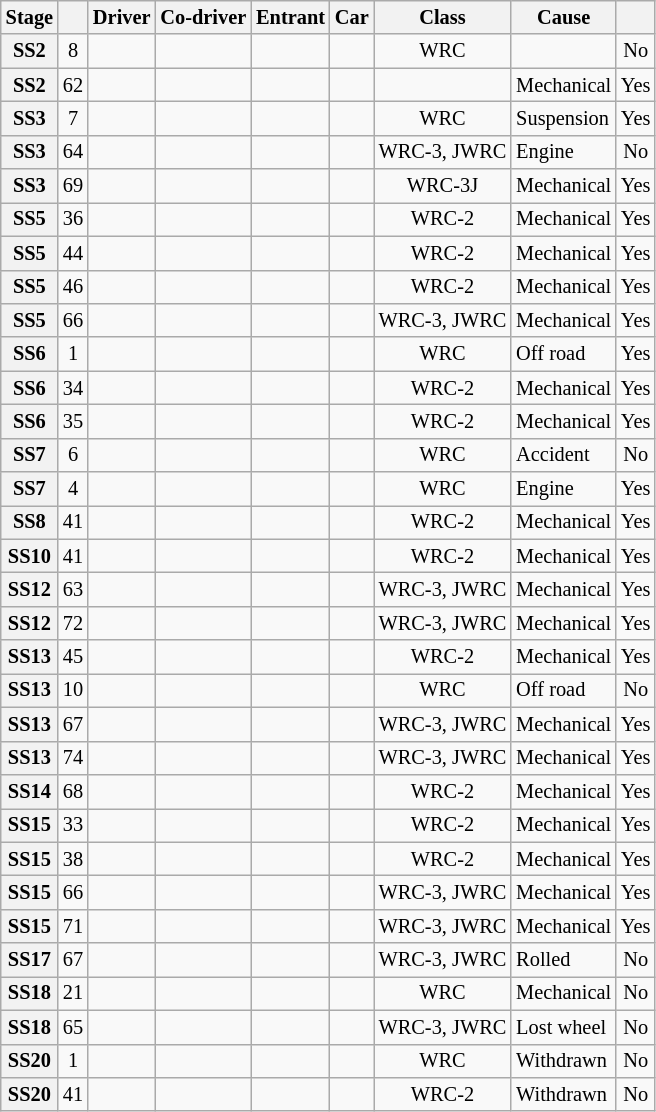<table class="wikitable" style="font-size: 85%;">
<tr>
<th>Stage</th>
<th></th>
<th>Driver</th>
<th>Co-driver</th>
<th>Entrant</th>
<th>Car</th>
<th>Class</th>
<th>Cause</th>
<th></th>
</tr>
<tr>
<th>SS2</th>
<td align="center">8</td>
<td></td>
<td></td>
<td></td>
<td></td>
<td align="center">WRC</td>
<td></td>
<td align="center">No</td>
</tr>
<tr>
<th>SS2</th>
<td align="center">62</td>
<td></td>
<td></td>
<td></td>
<td></td>
<td></td>
<td>Mechanical</td>
<td align="center">Yes</td>
</tr>
<tr>
<th>SS3</th>
<td align="center">7</td>
<td></td>
<td></td>
<td></td>
<td></td>
<td align="center">WRC</td>
<td>Suspension</td>
<td align="center">Yes</td>
</tr>
<tr>
<th>SS3</th>
<td align="center">64</td>
<td></td>
<td></td>
<td></td>
<td></td>
<td align="center">WRC-3, JWRC</td>
<td>Engine</td>
<td align="center">No</td>
</tr>
<tr>
<th>SS3</th>
<td align="center">69</td>
<td></td>
<td></td>
<td></td>
<td></td>
<td align="center">WRC-3J</td>
<td>Mechanical</td>
<td align="center">Yes</td>
</tr>
<tr>
<th>SS5</th>
<td align="center">36</td>
<td></td>
<td></td>
<td></td>
<td></td>
<td align="center">WRC-2</td>
<td>Mechanical</td>
<td align="center">Yes</td>
</tr>
<tr>
<th>SS5</th>
<td align="center">44</td>
<td></td>
<td></td>
<td></td>
<td></td>
<td align="center">WRC-2</td>
<td>Mechanical</td>
<td align="center">Yes</td>
</tr>
<tr>
<th>SS5</th>
<td align="center">46</td>
<td></td>
<td></td>
<td></td>
<td></td>
<td align="center">WRC-2</td>
<td>Mechanical</td>
<td align="center">Yes</td>
</tr>
<tr>
<th>SS5</th>
<td align="center">66</td>
<td></td>
<td></td>
<td></td>
<td></td>
<td align="center">WRC-3, JWRC</td>
<td>Mechanical</td>
<td align="center">Yes</td>
</tr>
<tr>
<th>SS6</th>
<td align="center">1</td>
<td></td>
<td></td>
<td></td>
<td></td>
<td align="center">WRC</td>
<td>Off road</td>
<td align="center">Yes</td>
</tr>
<tr>
<th>SS6</th>
<td align="center">34</td>
<td></td>
<td></td>
<td></td>
<td></td>
<td align="center">WRC-2</td>
<td>Mechanical</td>
<td align="center">Yes</td>
</tr>
<tr>
<th>SS6</th>
<td align="center">35</td>
<td></td>
<td></td>
<td></td>
<td></td>
<td align="center">WRC-2</td>
<td>Mechanical</td>
<td align="center">Yes</td>
</tr>
<tr>
<th>SS7</th>
<td align="center">6</td>
<td></td>
<td></td>
<td></td>
<td></td>
<td align="center">WRC</td>
<td>Accident</td>
<td align="center">No</td>
</tr>
<tr>
<th>SS7</th>
<td align="center">4</td>
<td></td>
<td></td>
<td></td>
<td></td>
<td align="center">WRC</td>
<td>Engine</td>
<td align="center">Yes</td>
</tr>
<tr>
<th>SS8</th>
<td align="center">41</td>
<td></td>
<td></td>
<td></td>
<td></td>
<td align="center">WRC-2</td>
<td>Mechanical</td>
<td align="center">Yes</td>
</tr>
<tr>
<th>SS10</th>
<td align="center">41</td>
<td></td>
<td></td>
<td></td>
<td></td>
<td align="center">WRC-2</td>
<td>Mechanical</td>
<td align="center">Yes</td>
</tr>
<tr>
<th>SS12</th>
<td align="center">63</td>
<td></td>
<td></td>
<td></td>
<td></td>
<td align="center">WRC-3, JWRC</td>
<td>Mechanical</td>
<td align="center">Yes</td>
</tr>
<tr>
<th>SS12</th>
<td align="center">72</td>
<td></td>
<td></td>
<td></td>
<td></td>
<td align="center">WRC-3, JWRC</td>
<td>Mechanical</td>
<td align="center">Yes</td>
</tr>
<tr>
<th>SS13</th>
<td align="center">45</td>
<td></td>
<td></td>
<td></td>
<td></td>
<td align="center">WRC-2</td>
<td>Mechanical</td>
<td align="center">Yes</td>
</tr>
<tr>
<th>SS13</th>
<td align="center">10</td>
<td></td>
<td></td>
<td></td>
<td></td>
<td align="center">WRC</td>
<td>Off road</td>
<td align="center">No</td>
</tr>
<tr>
<th>SS13</th>
<td align="center">67</td>
<td></td>
<td></td>
<td></td>
<td></td>
<td align="center">WRC-3, JWRC</td>
<td>Mechanical</td>
<td align="center">Yes</td>
</tr>
<tr>
<th>SS13</th>
<td align="center">74</td>
<td></td>
<td></td>
<td></td>
<td></td>
<td align="center">WRC-3, JWRC</td>
<td>Mechanical</td>
<td align="center">Yes</td>
</tr>
<tr>
<th>SS14</th>
<td align="center">68</td>
<td></td>
<td></td>
<td></td>
<td></td>
<td align="center">WRC-2</td>
<td>Mechanical</td>
<td align="center">Yes</td>
</tr>
<tr>
<th>SS15</th>
<td align="center">33</td>
<td></td>
<td></td>
<td></td>
<td></td>
<td align="center">WRC-2</td>
<td>Mechanical</td>
<td align="center">Yes</td>
</tr>
<tr>
<th>SS15</th>
<td align="center">38</td>
<td></td>
<td></td>
<td></td>
<td></td>
<td align="center">WRC-2</td>
<td>Mechanical</td>
<td align="center">Yes</td>
</tr>
<tr>
<th>SS15</th>
<td align="center">66</td>
<td></td>
<td></td>
<td></td>
<td></td>
<td align="center">WRC-3, JWRC</td>
<td>Mechanical</td>
<td align="center">Yes</td>
</tr>
<tr>
<th>SS15</th>
<td align="center">71</td>
<td></td>
<td></td>
<td></td>
<td></td>
<td align="center">WRC-3, JWRC</td>
<td>Mechanical</td>
<td align="center">Yes</td>
</tr>
<tr>
<th>SS17</th>
<td align="center">67</td>
<td></td>
<td></td>
<td></td>
<td></td>
<td align="center">WRC-3, JWRC</td>
<td>Rolled</td>
<td align="center">No</td>
</tr>
<tr>
<th>SS18</th>
<td align="center">21</td>
<td></td>
<td></td>
<td></td>
<td></td>
<td align="center">WRC</td>
<td>Mechanical</td>
<td align="center">No</td>
</tr>
<tr>
<th>SS18</th>
<td align="center">65</td>
<td></td>
<td></td>
<td></td>
<td></td>
<td align="center">WRC-3, JWRC</td>
<td>Lost wheel</td>
<td align="center">No</td>
</tr>
<tr>
<th>SS20</th>
<td align="center">1</td>
<td></td>
<td></td>
<td></td>
<td></td>
<td align="center">WRC</td>
<td>Withdrawn</td>
<td align="center">No</td>
</tr>
<tr>
<th>SS20</th>
<td align="center">41</td>
<td></td>
<td></td>
<td></td>
<td></td>
<td align="center">WRC-2</td>
<td>Withdrawn</td>
<td align="center">No</td>
</tr>
</table>
